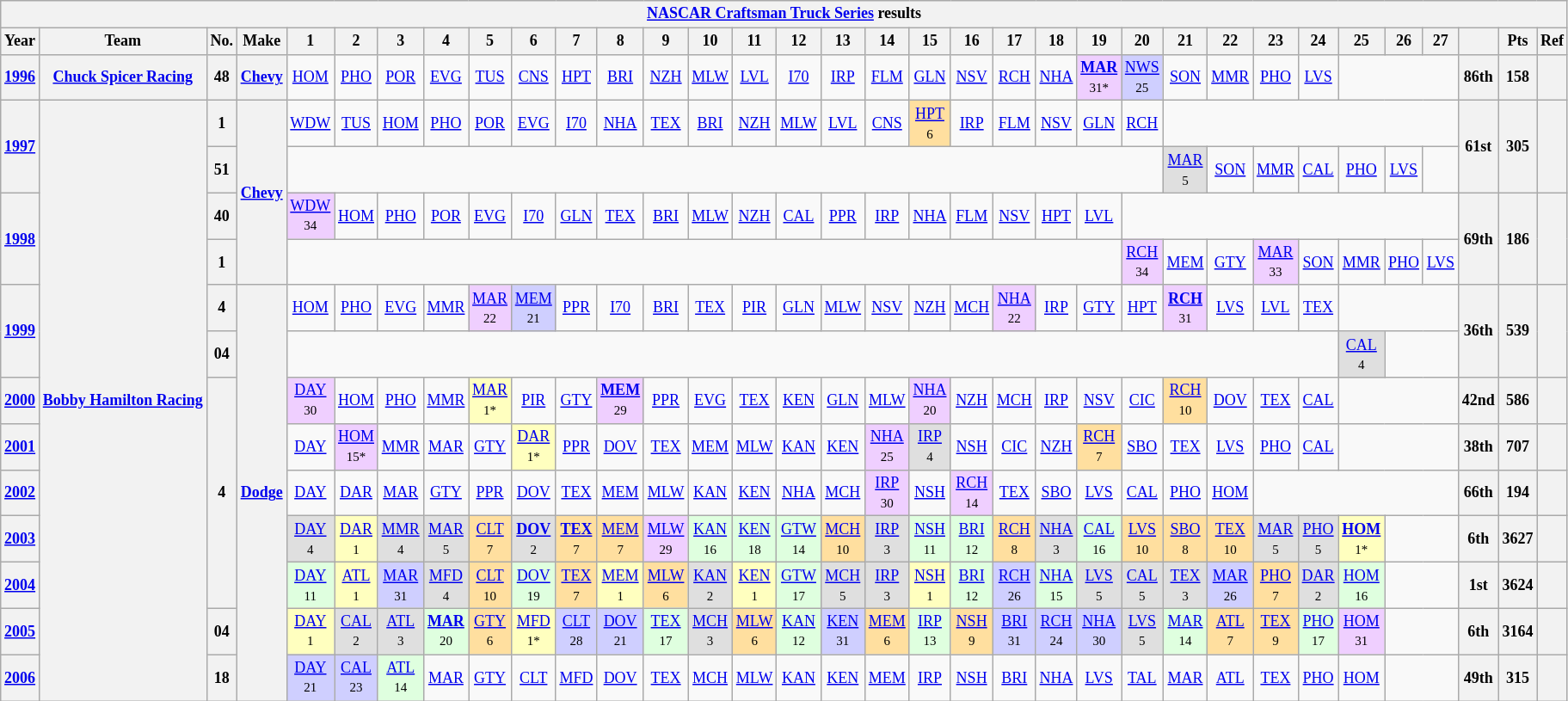<table class="wikitable" style="text-align:center; font-size:75%">
<tr>
<th colspan=45><a href='#'>NASCAR Craftsman Truck Series</a> results</th>
</tr>
<tr>
<th>Year</th>
<th>Team</th>
<th>No.</th>
<th>Make</th>
<th>1</th>
<th>2</th>
<th>3</th>
<th>4</th>
<th>5</th>
<th>6</th>
<th>7</th>
<th>8</th>
<th>9</th>
<th>10</th>
<th>11</th>
<th>12</th>
<th>13</th>
<th>14</th>
<th>15</th>
<th>16</th>
<th>17</th>
<th>18</th>
<th>19</th>
<th>20</th>
<th>21</th>
<th>22</th>
<th>23</th>
<th>24</th>
<th>25</th>
<th>26</th>
<th>27</th>
<th></th>
<th>Pts</th>
<th>Ref</th>
</tr>
<tr>
<th><a href='#'>1996</a></th>
<th><a href='#'>Chuck Spicer Racing</a></th>
<th>48</th>
<th><a href='#'>Chevy</a></th>
<td><a href='#'>HOM</a></td>
<td><a href='#'>PHO</a></td>
<td><a href='#'>POR</a></td>
<td><a href='#'>EVG</a></td>
<td><a href='#'>TUS</a></td>
<td><a href='#'>CNS</a></td>
<td><a href='#'>HPT</a></td>
<td><a href='#'>BRI</a></td>
<td><a href='#'>NZH</a></td>
<td><a href='#'>MLW</a></td>
<td><a href='#'>LVL</a></td>
<td><a href='#'>I70</a></td>
<td><a href='#'>IRP</a></td>
<td><a href='#'>FLM</a></td>
<td><a href='#'>GLN</a></td>
<td><a href='#'>NSV</a></td>
<td><a href='#'>RCH</a></td>
<td><a href='#'>NHA</a></td>
<td style="background:#EFCFFF;"><strong><a href='#'>MAR</a></strong><br><small>31*</small></td>
<td style="background:#CFCFFF;"><a href='#'>NWS</a><br><small>25</small></td>
<td><a href='#'>SON</a></td>
<td><a href='#'>MMR</a></td>
<td><a href='#'>PHO</a></td>
<td><a href='#'>LVS</a></td>
<td colspan=3></td>
<th>86th</th>
<th>158</th>
<th></th>
</tr>
<tr>
<th rowspan=2><a href='#'>1997</a></th>
<th rowspan=13><a href='#'>Bobby Hamilton Racing</a></th>
<th>1</th>
<th rowspan=4><a href='#'>Chevy</a></th>
<td><a href='#'>WDW</a></td>
<td><a href='#'>TUS</a></td>
<td><a href='#'>HOM</a></td>
<td><a href='#'>PHO</a></td>
<td><a href='#'>POR</a></td>
<td><a href='#'>EVG</a></td>
<td><a href='#'>I70</a></td>
<td><a href='#'>NHA</a></td>
<td><a href='#'>TEX</a></td>
<td><a href='#'>BRI</a></td>
<td><a href='#'>NZH</a></td>
<td><a href='#'>MLW</a></td>
<td><a href='#'>LVL</a></td>
<td><a href='#'>CNS</a></td>
<td style="background:#FFDF9F;"><a href='#'>HPT</a><br><small>6</small></td>
<td><a href='#'>IRP</a></td>
<td><a href='#'>FLM</a></td>
<td><a href='#'>NSV</a></td>
<td><a href='#'>GLN</a></td>
<td><a href='#'>RCH</a></td>
<td colspan=7></td>
<th rowspan=2>61st</th>
<th rowspan=2>305</th>
<th rowspan=2></th>
</tr>
<tr>
<th>51</th>
<td colspan=20></td>
<td style="background:#DFDFDF;"><a href='#'>MAR</a><br><small>5</small></td>
<td><a href='#'>SON</a></td>
<td><a href='#'>MMR</a></td>
<td><a href='#'>CAL</a></td>
<td><a href='#'>PHO</a></td>
<td><a href='#'>LVS</a></td>
<td></td>
</tr>
<tr>
<th rowspan=2><a href='#'>1998</a></th>
<th>40</th>
<td style="background:#EFCFFF;"><a href='#'>WDW</a><br><small>34</small></td>
<td><a href='#'>HOM</a></td>
<td><a href='#'>PHO</a></td>
<td><a href='#'>POR</a></td>
<td><a href='#'>EVG</a></td>
<td><a href='#'>I70</a></td>
<td><a href='#'>GLN</a></td>
<td><a href='#'>TEX</a></td>
<td><a href='#'>BRI</a></td>
<td><a href='#'>MLW</a></td>
<td><a href='#'>NZH</a></td>
<td><a href='#'>CAL</a></td>
<td><a href='#'>PPR</a></td>
<td><a href='#'>IRP</a></td>
<td><a href='#'>NHA</a></td>
<td><a href='#'>FLM</a></td>
<td><a href='#'>NSV</a></td>
<td><a href='#'>HPT</a></td>
<td><a href='#'>LVL</a></td>
<td colspan=8></td>
<th rowspan=2>69th</th>
<th rowspan=2>186</th>
<th rowspan=2></th>
</tr>
<tr>
<th>1</th>
<td colspan=19></td>
<td style="background:#EFCFFF;"><a href='#'>RCH</a><br><small>34</small></td>
<td><a href='#'>MEM</a></td>
<td><a href='#'>GTY</a></td>
<td style="background:#EFCFFF;"><a href='#'>MAR</a><br><small>33</small></td>
<td><a href='#'>SON</a></td>
<td><a href='#'>MMR</a></td>
<td><a href='#'>PHO</a></td>
<td><a href='#'>LVS</a></td>
</tr>
<tr>
<th rowspan=2><a href='#'>1999</a></th>
<th>4</th>
<th rowspan=9><a href='#'>Dodge</a></th>
<td><a href='#'>HOM</a></td>
<td><a href='#'>PHO</a></td>
<td><a href='#'>EVG</a></td>
<td><a href='#'>MMR</a></td>
<td style="background:#EFCFFF;"><a href='#'>MAR</a><br><small>22</small></td>
<td style="background:#CFCFFF;"><a href='#'>MEM</a><br><small>21</small></td>
<td><a href='#'>PPR</a></td>
<td><a href='#'>I70</a></td>
<td><a href='#'>BRI</a></td>
<td><a href='#'>TEX</a></td>
<td><a href='#'>PIR</a></td>
<td><a href='#'>GLN</a></td>
<td><a href='#'>MLW</a></td>
<td><a href='#'>NSV</a></td>
<td><a href='#'>NZH</a></td>
<td><a href='#'>MCH</a></td>
<td style="background:#EFCFFF;"><a href='#'>NHA</a><br><small>22</small></td>
<td><a href='#'>IRP</a></td>
<td><a href='#'>GTY</a></td>
<td><a href='#'>HPT</a></td>
<td style="background:#EFCFFF;"><strong><a href='#'>RCH</a></strong><br><small>31</small></td>
<td><a href='#'>LVS</a></td>
<td><a href='#'>LVL</a></td>
<td><a href='#'>TEX</a></td>
<td colspan=3></td>
<th rowspan=2>36th</th>
<th rowspan=2>539</th>
<th rowspan=2></th>
</tr>
<tr>
<th>04</th>
<td colspan=24></td>
<td style="background:#DFDFDF;"><a href='#'>CAL</a><br><small>4</small></td>
<td colspan=2></td>
</tr>
<tr>
<th><a href='#'>2000</a></th>
<th rowspan=5>4</th>
<td style="background:#EFCFFF;"><a href='#'>DAY</a><br><small>30</small></td>
<td><a href='#'>HOM</a></td>
<td><a href='#'>PHO</a></td>
<td><a href='#'>MMR</a></td>
<td style="background:#FFFFBF;"><a href='#'>MAR</a><br><small>1*</small></td>
<td><a href='#'>PIR</a></td>
<td><a href='#'>GTY</a></td>
<td style="background:#EFCFFF;"><strong><a href='#'>MEM</a></strong><br><small>29</small></td>
<td><a href='#'>PPR</a></td>
<td><a href='#'>EVG</a></td>
<td><a href='#'>TEX</a></td>
<td><a href='#'>KEN</a></td>
<td><a href='#'>GLN</a></td>
<td><a href='#'>MLW</a></td>
<td style="background:#EFCFFF;"><a href='#'>NHA</a><br><small>20</small></td>
<td><a href='#'>NZH</a></td>
<td><a href='#'>MCH</a></td>
<td><a href='#'>IRP</a></td>
<td><a href='#'>NSV</a></td>
<td><a href='#'>CIC</a></td>
<td style="background:#FFDF9F;"><a href='#'>RCH</a><br><small>10</small></td>
<td><a href='#'>DOV</a></td>
<td><a href='#'>TEX</a></td>
<td><a href='#'>CAL</a></td>
<td colspan=3></td>
<th>42nd</th>
<th>586</th>
<th></th>
</tr>
<tr>
<th><a href='#'>2001</a></th>
<td><a href='#'>DAY</a></td>
<td style="background:#EFCFFF;"><a href='#'>HOM</a><br><small>15*</small></td>
<td><a href='#'>MMR</a></td>
<td><a href='#'>MAR</a></td>
<td><a href='#'>GTY</a></td>
<td style="background:#FFFFBF;"><a href='#'>DAR</a><br><small>1*</small></td>
<td><a href='#'>PPR</a></td>
<td><a href='#'>DOV</a></td>
<td><a href='#'>TEX</a></td>
<td><a href='#'>MEM</a></td>
<td><a href='#'>MLW</a></td>
<td><a href='#'>KAN</a></td>
<td><a href='#'>KEN</a></td>
<td style="background:#EFCFFF;"><a href='#'>NHA</a><br><small>25</small></td>
<td style="background:#DFDFDF;"><a href='#'>IRP</a><br><small>4</small></td>
<td><a href='#'>NSH</a></td>
<td><a href='#'>CIC</a></td>
<td><a href='#'>NZH</a></td>
<td style="background:#FFDF9F;"><a href='#'>RCH</a><br><small>7</small></td>
<td><a href='#'>SBO</a></td>
<td><a href='#'>TEX</a></td>
<td><a href='#'>LVS</a></td>
<td><a href='#'>PHO</a></td>
<td><a href='#'>CAL</a></td>
<td colspan=3></td>
<th>38th</th>
<th>707</th>
<th></th>
</tr>
<tr>
<th><a href='#'>2002</a></th>
<td><a href='#'>DAY</a></td>
<td><a href='#'>DAR</a></td>
<td><a href='#'>MAR</a></td>
<td><a href='#'>GTY</a></td>
<td><a href='#'>PPR</a></td>
<td><a href='#'>DOV</a></td>
<td><a href='#'>TEX</a></td>
<td><a href='#'>MEM</a></td>
<td><a href='#'>MLW</a></td>
<td><a href='#'>KAN</a></td>
<td><a href='#'>KEN</a></td>
<td><a href='#'>NHA</a></td>
<td><a href='#'>MCH</a></td>
<td style="background:#EFCFFF;"><a href='#'>IRP</a><br><small>30</small></td>
<td><a href='#'>NSH</a></td>
<td style="background:#EFCFFF;"><a href='#'>RCH</a><br><small>14</small></td>
<td><a href='#'>TEX</a></td>
<td><a href='#'>SBO</a></td>
<td><a href='#'>LVS</a></td>
<td><a href='#'>CAL</a></td>
<td><a href='#'>PHO</a></td>
<td><a href='#'>HOM</a></td>
<td colspan=5></td>
<th>66th</th>
<th>194</th>
<th></th>
</tr>
<tr>
<th><a href='#'>2003</a></th>
<td style="background:#DFDFDF;"><a href='#'>DAY</a><br><small>4</small></td>
<td style="background:#FFFFBF;"><a href='#'>DAR</a><br><small>1</small></td>
<td style="background:#DFDFDF;"><a href='#'>MMR</a><br><small>4</small></td>
<td style="background:#DFDFDF;"><a href='#'>MAR</a><br><small>5</small></td>
<td style="background:#FFDF9F;"><a href='#'>CLT</a><br><small>7</small></td>
<td style="background:#DFDFDF;"><strong><a href='#'>DOV</a></strong><br><small>2</small></td>
<td style="background:#FFDF9F;"><strong><a href='#'>TEX</a></strong><br><small>7</small></td>
<td style="background:#FFDF9F;"><a href='#'>MEM</a><br><small>7</small></td>
<td style="background:#EFCFFF;"><a href='#'>MLW</a><br><small>29</small></td>
<td style="background:#DFFFDF;"><a href='#'>KAN</a><br><small>16</small></td>
<td style="background:#DFFFDF;"><a href='#'>KEN</a><br><small>18</small></td>
<td style="background:#DFFFDF;"><a href='#'>GTW</a><br><small>14</small></td>
<td style="background:#FFDF9F;"><a href='#'>MCH</a><br><small>10</small></td>
<td style="background:#DFDFDF;"><a href='#'>IRP</a><br><small>3</small></td>
<td style="background:#DFFFDF;"><a href='#'>NSH</a><br><small>11</small></td>
<td style="background:#DFFFDF;"><a href='#'>BRI</a><br><small>12</small></td>
<td style="background:#FFDF9F;"><a href='#'>RCH</a><br><small>8</small></td>
<td style="background:#DFDFDF;"><a href='#'>NHA</a><br><small>3</small></td>
<td style="background:#DFFFDF;"><a href='#'>CAL</a><br><small>16</small></td>
<td style="background:#FFDF9F;"><a href='#'>LVS</a><br><small>10</small></td>
<td style="background:#FFDF9F;"><a href='#'>SBO</a><br><small>8</small></td>
<td style="background:#FFDF9F;"><a href='#'>TEX</a><br><small>10</small></td>
<td style="background:#DFDFDF;"><a href='#'>MAR</a><br><small>5</small></td>
<td style="background:#DFDFDF;"><a href='#'>PHO</a><br><small>5</small></td>
<td style="background:#FFFFBF;"><strong><a href='#'>HOM</a></strong><br><small>1*</small></td>
<td colspan=2></td>
<th>6th</th>
<th>3627</th>
<th></th>
</tr>
<tr>
<th><a href='#'>2004</a></th>
<td style="background:#DFFFDF;"><a href='#'>DAY</a><br><small>11</small></td>
<td style="background:#FFFFBF;"><a href='#'>ATL</a><br><small>1</small></td>
<td style="background:#CFCFFF;"><a href='#'>MAR</a><br><small>31</small></td>
<td style="background:#DFDFDF;"><a href='#'>MFD</a><br><small>4</small></td>
<td style="background:#FFDF9F;"><a href='#'>CLT</a><br><small>10</small></td>
<td style="background:#DFFFDF;"><a href='#'>DOV</a><br><small>19</small></td>
<td style="background:#FFDF9F;"><a href='#'>TEX</a><br><small>7</small></td>
<td style="background:#FFFFBF;"><a href='#'>MEM</a><br><small>1</small></td>
<td style="background:#FFDF9F;"><a href='#'>MLW</a><br><small>6</small></td>
<td style="background:#DFDFDF;"><a href='#'>KAN</a><br><small>2</small></td>
<td style="background:#FFFFBF;"><a href='#'>KEN</a><br><small>1</small></td>
<td style="background:#DFFFDF;"><a href='#'>GTW</a><br><small>17</small></td>
<td style="background:#DFDFDF;"><a href='#'>MCH</a><br><small>5</small></td>
<td style="background:#DFDFDF;"><a href='#'>IRP</a><br><small>3</small></td>
<td style="background:#FFFFBF;"><a href='#'>NSH</a><br><small>1</small></td>
<td style="background:#DFFFDF;"><a href='#'>BRI</a><br><small>12</small></td>
<td style="background:#CFCFFF;"><a href='#'>RCH</a><br><small>26</small></td>
<td style="background:#DFFFDF;"><a href='#'>NHA</a><br><small>15</small></td>
<td style="background:#DFDFDF;"><a href='#'>LVS</a><br><small>5</small></td>
<td style="background:#DFDFDF;"><a href='#'>CAL</a><br><small>5</small></td>
<td style="background:#DFDFDF;"><a href='#'>TEX</a><br><small>3</small></td>
<td style="background:#CFCFFF;"><a href='#'>MAR</a><br><small>26</small></td>
<td style="background:#FFDF9F;"><a href='#'>PHO</a><br><small>7</small></td>
<td style="background:#DFDFDF;"><a href='#'>DAR</a><br><small>2</small></td>
<td style="background:#DFFFDF;"><a href='#'>HOM</a><br><small>16</small></td>
<td colspan=2></td>
<th>1st</th>
<th>3624</th>
<th></th>
</tr>
<tr>
<th><a href='#'>2005</a></th>
<th>04</th>
<td style="background:#FFFFBF;"><a href='#'>DAY</a><br><small>1</small></td>
<td style="background:#DFDFDF;"><a href='#'>CAL</a><br><small>2</small></td>
<td style="background:#DFDFDF;"><a href='#'>ATL</a><br><small>3</small></td>
<td style="background:#DFFFDF;"><strong><a href='#'>MAR</a></strong><br><small>20</small></td>
<td style="background:#FFDF9F;"><a href='#'>GTY</a><br><small>6</small></td>
<td style="background:#FFFFBF;"><a href='#'>MFD</a><br><small>1*</small></td>
<td style="background:#CFCFFF;"><a href='#'>CLT</a><br><small>28</small></td>
<td style="background:#CFCFFF;"><a href='#'>DOV</a><br><small>21</small></td>
<td style="background:#DFFFDF;"><a href='#'>TEX</a><br><small>17</small></td>
<td style="background:#DFDFDF;"><a href='#'>MCH</a><br><small>3</small></td>
<td style="background:#FFDF9F;"><a href='#'>MLW</a><br><small>6</small></td>
<td style="background:#DFFFDF;"><a href='#'>KAN</a><br><small>12</small></td>
<td style="background:#CFCFFF;"><a href='#'>KEN</a><br><small>31</small></td>
<td style="background:#FFDF9F;"><a href='#'>MEM</a><br><small>6</small></td>
<td style="background:#DFFFDF;"><a href='#'>IRP</a><br><small>13</small></td>
<td style="background:#FFDF9F;"><a href='#'>NSH</a><br><small>9</small></td>
<td style="background:#CFCFFF;"><a href='#'>BRI</a><br><small>31</small></td>
<td style="background:#CFCFFF;"><a href='#'>RCH</a><br><small>24</small></td>
<td style="background:#CFCFFF;"><a href='#'>NHA</a><br><small>30</small></td>
<td style="background:#DFDFDF;"><a href='#'>LVS</a><br><small>5</small></td>
<td style="background:#DFFFDF;"><a href='#'>MAR</a><br><small>14</small></td>
<td style="background:#FFDF9F;"><a href='#'>ATL</a><br><small>7</small></td>
<td style="background:#FFDF9F;"><a href='#'>TEX</a><br><small>9</small></td>
<td style="background:#DFFFDF;"><a href='#'>PHO</a><br><small>17</small></td>
<td style="background:#EFCFFF;"><a href='#'>HOM</a><br><small>31</small></td>
<td colspan=2></td>
<th>6th</th>
<th>3164</th>
<th></th>
</tr>
<tr>
<th><a href='#'>2006</a></th>
<th>18</th>
<td style="background:#CFCFFF;"><a href='#'>DAY</a><br><small>21</small></td>
<td style="background:#CFCFFF;"><a href='#'>CAL</a><br><small>23</small></td>
<td style="background:#DFFFDF;"><a href='#'>ATL</a><br><small>14</small></td>
<td><a href='#'>MAR</a></td>
<td><a href='#'>GTY</a></td>
<td><a href='#'>CLT</a></td>
<td><a href='#'>MFD</a></td>
<td><a href='#'>DOV</a></td>
<td><a href='#'>TEX</a></td>
<td><a href='#'>MCH</a></td>
<td><a href='#'>MLW</a></td>
<td><a href='#'>KAN</a></td>
<td><a href='#'>KEN</a></td>
<td><a href='#'>MEM</a></td>
<td><a href='#'>IRP</a></td>
<td><a href='#'>NSH</a></td>
<td><a href='#'>BRI</a></td>
<td><a href='#'>NHA</a></td>
<td><a href='#'>LVS</a></td>
<td><a href='#'>TAL</a></td>
<td><a href='#'>MAR</a></td>
<td><a href='#'>ATL</a></td>
<td><a href='#'>TEX</a></td>
<td><a href='#'>PHO</a></td>
<td><a href='#'>HOM</a></td>
<td colspan=2></td>
<th>49th</th>
<th>315</th>
<th></th>
</tr>
</table>
